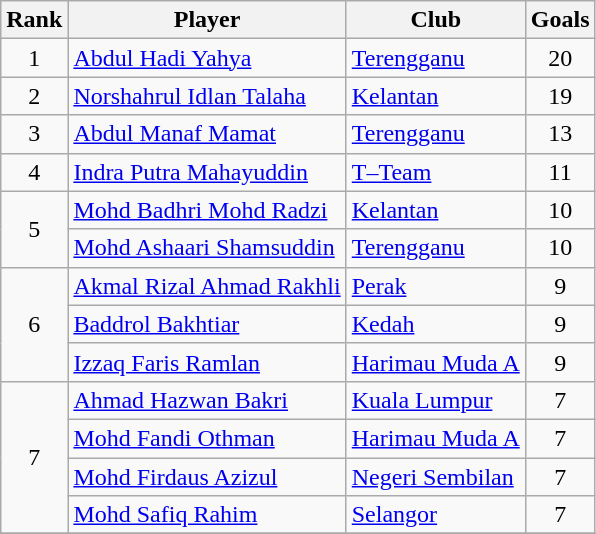<table class="wikitable" style="text-align:center">
<tr>
<th>Rank</th>
<th>Player</th>
<th>Club</th>
<th>Goals</th>
</tr>
<tr>
<td rowspan="1">1</td>
<td align="left"><a href='#'>Abdul Hadi Yahya</a></td>
<td align="left"><a href='#'>Terengganu</a></td>
<td>20</td>
</tr>
<tr>
<td rowspan="1">2</td>
<td align="left"><a href='#'>Norshahrul Idlan Talaha</a></td>
<td align="left"><a href='#'>Kelantan</a></td>
<td>19</td>
</tr>
<tr>
<td rowspan="1">3</td>
<td align="left"><a href='#'>Abdul Manaf Mamat</a></td>
<td align="left"><a href='#'>Terengganu</a></td>
<td>13</td>
</tr>
<tr>
<td rowspan="1">4</td>
<td align="left"><a href='#'>Indra Putra Mahayuddin</a></td>
<td align="left"><a href='#'>T–Team</a></td>
<td>11</td>
</tr>
<tr>
<td rowspan="2">5</td>
<td align="left"><a href='#'>Mohd Badhri Mohd Radzi</a></td>
<td align="left"><a href='#'>Kelantan</a></td>
<td>10</td>
</tr>
<tr>
<td align="left"><a href='#'>Mohd Ashaari Shamsuddin</a></td>
<td align="left"><a href='#'>Terengganu</a></td>
<td>10</td>
</tr>
<tr>
<td rowspan="3">6</td>
<td align="left"><a href='#'>Akmal Rizal Ahmad Rakhli</a></td>
<td align="left"><a href='#'>Perak</a></td>
<td>9</td>
</tr>
<tr>
<td align="left"><a href='#'>Baddrol Bakhtiar</a></td>
<td align="left"><a href='#'>Kedah</a></td>
<td>9</td>
</tr>
<tr>
<td align="left"><a href='#'>Izzaq Faris Ramlan</a></td>
<td align="left"><a href='#'>Harimau Muda A</a></td>
<td>9</td>
</tr>
<tr>
<td rowspan="4">7</td>
<td align="left"><a href='#'>Ahmad Hazwan Bakri</a></td>
<td align="left"><a href='#'>Kuala Lumpur</a></td>
<td>7</td>
</tr>
<tr>
<td align="left"><a href='#'>Mohd Fandi Othman</a></td>
<td align="left"><a href='#'>Harimau Muda A</a></td>
<td>7</td>
</tr>
<tr>
<td align="left"><a href='#'>Mohd Firdaus Azizul</a></td>
<td align="left"><a href='#'>Negeri Sembilan</a></td>
<td>7</td>
</tr>
<tr>
<td align="left"><a href='#'>Mohd Safiq Rahim</a></td>
<td align="left"><a href='#'>Selangor</a></td>
<td>7</td>
</tr>
<tr>
</tr>
</table>
